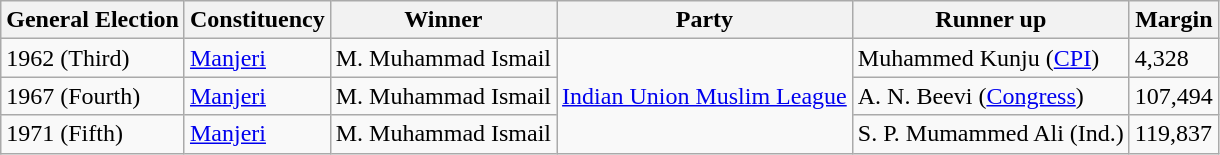<table class="wikitable">
<tr>
<th>General Election</th>
<th>Constituency</th>
<th>Winner</th>
<th>Party</th>
<th>Runner up</th>
<th>Margin</th>
</tr>
<tr>
<td>1962 (Third)</td>
<td><a href='#'>Manjeri</a></td>
<td>M. Muhammad Ismail</td>
<td rowspan="3"><a href='#'>Indian Union Muslim League</a></td>
<td>Muhammed Kunju (<a href='#'>CPI</a>)</td>
<td>4,328</td>
</tr>
<tr>
<td>1967 (Fourth)</td>
<td><a href='#'>Manjeri</a></td>
<td>M. Muhammad Ismail</td>
<td>A. N. Beevi (<a href='#'>Congress</a>)</td>
<td>107,494</td>
</tr>
<tr>
<td>1971 (Fifth)</td>
<td><a href='#'>Manjeri</a></td>
<td>M. Muhammad Ismail</td>
<td>S. P. Mumammed Ali (Ind.)</td>
<td>119,837</td>
</tr>
</table>
